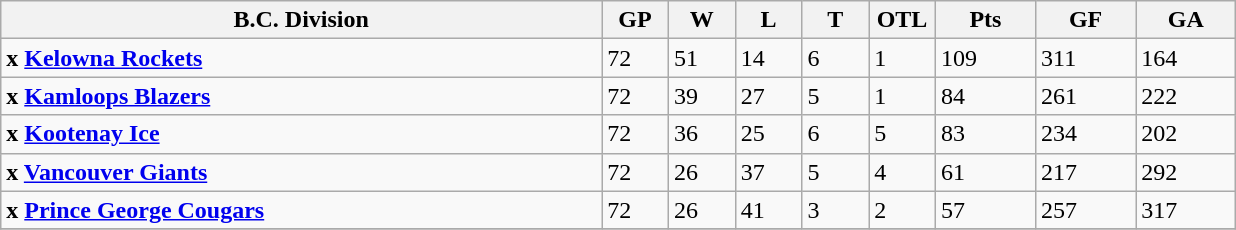<table class="wikitable">
<tr>
<th width="45%">B.C. Division</th>
<th width="5%">GP</th>
<th width="5%">W</th>
<th width="5%">L</th>
<th width="5%">T</th>
<th width="5%">OTL</th>
<th width="7.5%">Pts</th>
<th width="7.5%">GF</th>
<th width="7.5%">GA</th>
</tr>
<tr>
<td><strong>x <a href='#'>Kelowna Rockets</a></strong></td>
<td>72</td>
<td>51</td>
<td>14</td>
<td>6</td>
<td>1</td>
<td>109</td>
<td>311</td>
<td>164</td>
</tr>
<tr>
<td><strong>x <a href='#'>Kamloops Blazers</a></strong></td>
<td>72</td>
<td>39</td>
<td>27</td>
<td>5</td>
<td>1</td>
<td>84</td>
<td>261</td>
<td>222</td>
</tr>
<tr>
<td><strong>x <a href='#'>Kootenay Ice</a></strong></td>
<td>72</td>
<td>36</td>
<td>25</td>
<td>6</td>
<td>5</td>
<td>83</td>
<td>234</td>
<td>202</td>
</tr>
<tr>
<td><strong>x <a href='#'>Vancouver Giants</a></strong></td>
<td>72</td>
<td>26</td>
<td>37</td>
<td>5</td>
<td>4</td>
<td>61</td>
<td>217</td>
<td>292</td>
</tr>
<tr>
<td><strong>x <a href='#'>Prince George Cougars</a></strong></td>
<td>72</td>
<td>26</td>
<td>41</td>
<td>3</td>
<td>2</td>
<td>57</td>
<td>257</td>
<td>317</td>
</tr>
<tr>
</tr>
</table>
